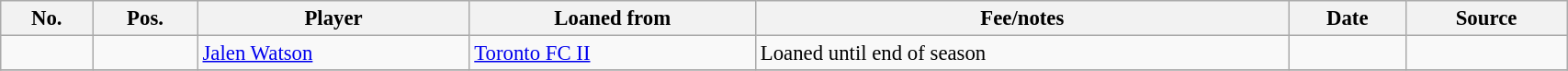<table class="wikitable sortable" style="width:90%; text-align:center; font-size:95%; text-align:left;">
<tr>
<th>No.</th>
<th>Pos.</th>
<th>Player</th>
<th>Loaned from</th>
<th>Fee/notes</th>
<th>Date</th>
<th>Source</th>
</tr>
<tr>
<td align=center></td>
<td align=center></td>
<td align=Watson, Jalen> <a href='#'>Jalen Watson</a></td>
<td> <a href='#'>Toronto FC II</a></td>
<td>Loaned until end of season</td>
<td></td>
<td></td>
</tr>
<tr>
</tr>
</table>
